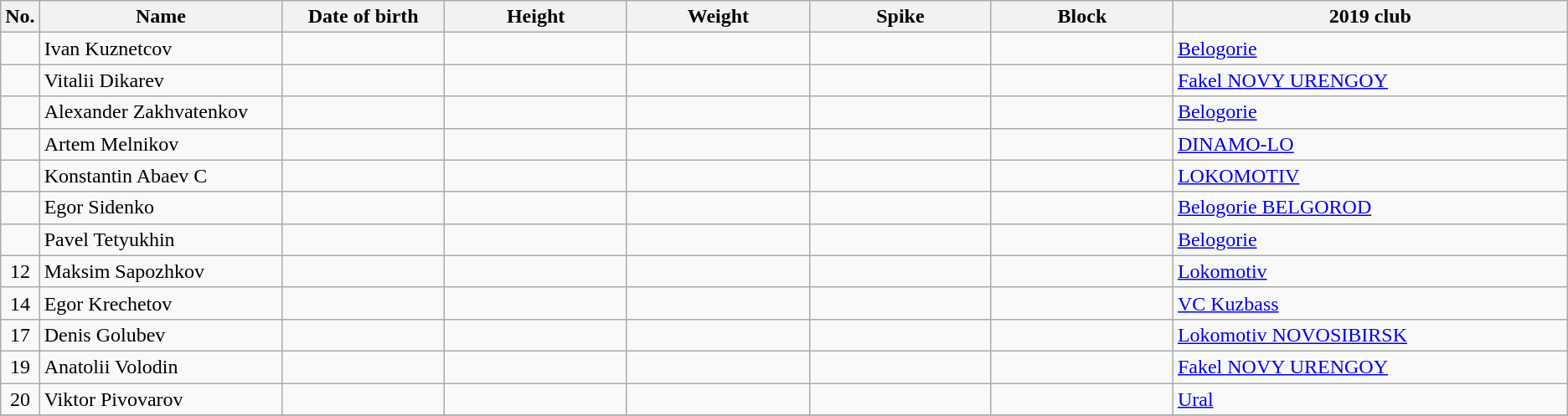<table class="wikitable sortable" style="font-size:100%; text-align:center;">
<tr>
<th>No.</th>
<th style="width:12em">Name</th>
<th style="width:8em">Date of birth</th>
<th style="width:9em">Height</th>
<th style="width:9em">Weight</th>
<th style="width:9em">Spike</th>
<th style="width:9em">Block</th>
<th style="width:20em">2019 club</th>
</tr>
<tr>
<td></td>
<td align=left>Ivan Kuznetcov</td>
<td align=right></td>
<td></td>
<td></td>
<td></td>
<td></td>
<td align=left> <a href='#'>Belogorie</a></td>
</tr>
<tr>
<td></td>
<td align=left>Vitalii Dikarev</td>
<td align=right></td>
<td></td>
<td></td>
<td></td>
<td></td>
<td align=left> <a href='#'>Fakel NOVY URENGOY</a></td>
</tr>
<tr>
<td></td>
<td align=left>Alexander Zakhvatenkov</td>
<td align=right></td>
<td></td>
<td></td>
<td></td>
<td></td>
<td align=left> <a href='#'>Belogorie</a></td>
</tr>
<tr>
<td></td>
<td align=left>Artem Melnikov</td>
<td align=right></td>
<td></td>
<td></td>
<td></td>
<td></td>
<td align=left> <a href='#'>DINAMO-LO</a></td>
</tr>
<tr>
<td></td>
<td align=left>Konstantin Abaev C</td>
<td align=right></td>
<td></td>
<td></td>
<td></td>
<td></td>
<td align=left> <a href='#'>LOKOMOTIV</a></td>
</tr>
<tr>
<td></td>
<td align=left>Egor Sidenko</td>
<td align=right></td>
<td></td>
<td></td>
<td></td>
<td></td>
<td align=left> <a href='#'>Belogorie BELGOROD</a></td>
</tr>
<tr>
<td></td>
<td align=left>Pavel Tetyukhin</td>
<td align=right></td>
<td></td>
<td></td>
<td></td>
<td></td>
<td align=left> <a href='#'>Belogorie</a></td>
</tr>
<tr>
<td>12</td>
<td align=left>Maksim Sapozhkov</td>
<td align=right></td>
<td></td>
<td></td>
<td></td>
<td></td>
<td align=left> <a href='#'>Lokomotiv</a></td>
</tr>
<tr>
<td>14</td>
<td align=left>Egor Krechetov</td>
<td align=right></td>
<td></td>
<td></td>
<td></td>
<td></td>
<td align=left> <a href='#'>VC Kuzbass</a></td>
</tr>
<tr>
<td>17</td>
<td align=left>Denis Golubev</td>
<td align=right></td>
<td></td>
<td></td>
<td></td>
<td></td>
<td align=left> <a href='#'>Lokomotiv NOVOSIBIRSK</a></td>
</tr>
<tr>
<td>19</td>
<td align=left>Anatolii Volodin</td>
<td align=right></td>
<td></td>
<td></td>
<td></td>
<td></td>
<td align=left> <a href='#'>Fakel NOVY URENGOY</a></td>
</tr>
<tr>
<td>20</td>
<td align=left>Viktor Pivovarov</td>
<td align=right></td>
<td></td>
<td></td>
<td></td>
<td></td>
<td align=left> <a href='#'>Ural</a></td>
</tr>
<tr>
</tr>
</table>
